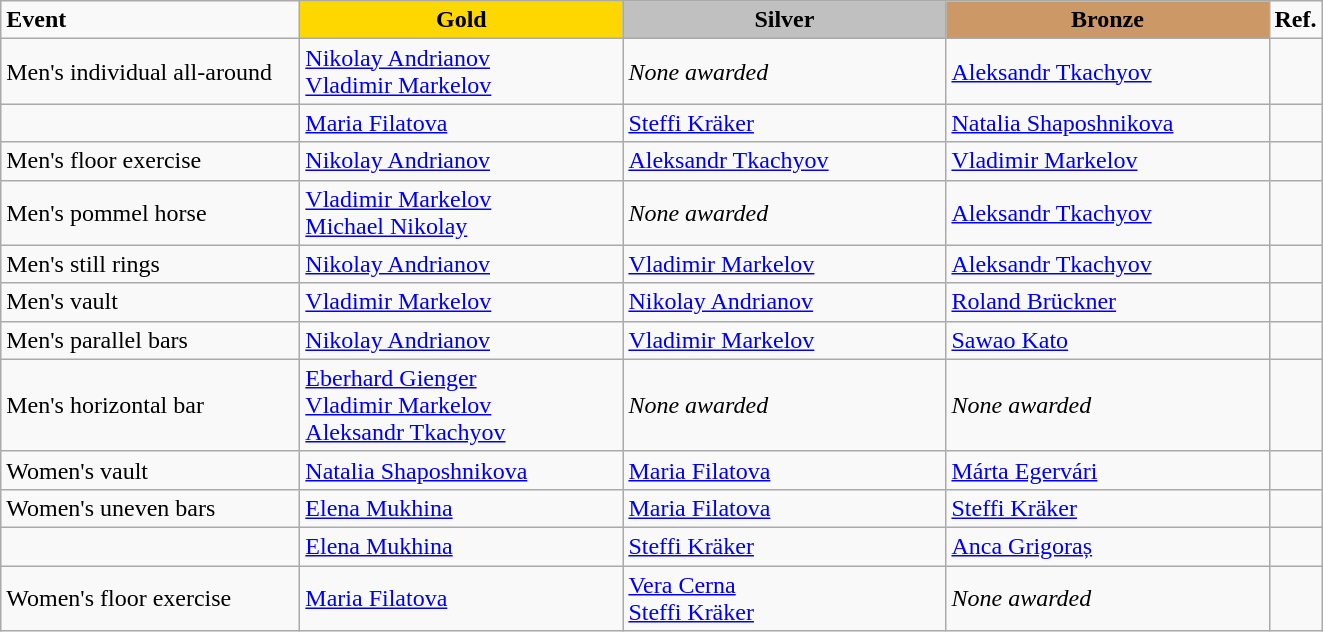<table class="wikitable">
<tr>
<td style="width:12em;"><strong>Event</strong></td>
<td style="text-align:center; background:gold; width:13em;"><strong>Gold</strong></td>
<td style="text-align:center; background:silver; width:13em;"><strong>Silver</strong></td>
<td style="text-align:center; background:#c96; width:13em;"><strong>Bronze</strong></td>
<td style="width:1em;"><strong>Ref.</strong></td>
</tr>
<tr>
<td>Men's individual all-around</td>
<td> <a href='#'>Nikolay Andrianov</a><br> <a href='#'>Vladimir Markelov</a></td>
<td><em>None awarded</em></td>
<td> <a href='#'>Aleksandr Tkachyov</a></td>
<td></td>
</tr>
<tr>
<td></td>
<td> <a href='#'>Maria Filatova</a></td>
<td> <a href='#'>Steffi Kräker</a></td>
<td> <a href='#'>Natalia Shaposhnikova</a></td>
<td></td>
</tr>
<tr>
<td>Men's floor exercise</td>
<td> <a href='#'>Nikolay Andrianov</a></td>
<td> <a href='#'>Aleksandr Tkachyov</a></td>
<td> <a href='#'>Vladimir Markelov</a></td>
<td></td>
</tr>
<tr>
<td>Men's pommel horse</td>
<td> <a href='#'>Vladimir Markelov</a><br> <a href='#'>Michael Nikolay</a></td>
<td><em>None awarded</em></td>
<td> <a href='#'>Aleksandr Tkachyov</a></td>
<td></td>
</tr>
<tr>
<td>Men's still rings</td>
<td> <a href='#'>Nikolay Andrianov</a></td>
<td> <a href='#'>Vladimir Markelov</a></td>
<td> <a href='#'>Aleksandr Tkachyov</a></td>
<td></td>
</tr>
<tr>
<td>Men's vault</td>
<td> <a href='#'>Vladimir Markelov</a></td>
<td> <a href='#'>Nikolay Andrianov</a></td>
<td> <a href='#'>Roland Brückner</a></td>
<td></td>
</tr>
<tr>
<td>Men's parallel bars</td>
<td> <a href='#'>Nikolay Andrianov</a></td>
<td> <a href='#'>Vladimir Markelov</a></td>
<td> <a href='#'>Sawao Kato</a></td>
<td></td>
</tr>
<tr>
<td>Men's horizontal bar</td>
<td> <a href='#'>Eberhard Gienger</a><br> <a href='#'>Vladimir Markelov</a><br> <a href='#'>Aleksandr Tkachyov</a></td>
<td><em>None awarded</em></td>
<td><em>None awarded</em></td>
<td></td>
</tr>
<tr>
<td>Women's vault</td>
<td> <a href='#'>Natalia Shaposhnikova</a></td>
<td> <a href='#'>Maria Filatova</a></td>
<td> <a href='#'>Márta Egervári</a></td>
<td></td>
</tr>
<tr>
<td>Women's uneven bars</td>
<td> <a href='#'>Elena Mukhina</a></td>
<td> <a href='#'>Maria Filatova</a></td>
<td> <a href='#'>Steffi Kräker</a></td>
<td></td>
</tr>
<tr>
<td></td>
<td> <a href='#'>Elena Mukhina</a></td>
<td> <a href='#'>Steffi Kräker</a></td>
<td> <a href='#'>Anca Grigoraș</a></td>
<td></td>
</tr>
<tr>
<td>Women's floor exercise</td>
<td> <a href='#'>Maria Filatova</a></td>
<td> <a href='#'>Vera Cerna</a> <br>  <a href='#'>Steffi Kräker</a></td>
<td><em>None awarded</em></td>
<td></td>
</tr>
</table>
